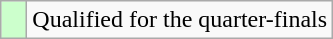<table class="wikitable">
<tr>
<td width=10px bgcolor="#ccffcc"></td>
<td>Qualified for the quarter-finals</td>
</tr>
</table>
